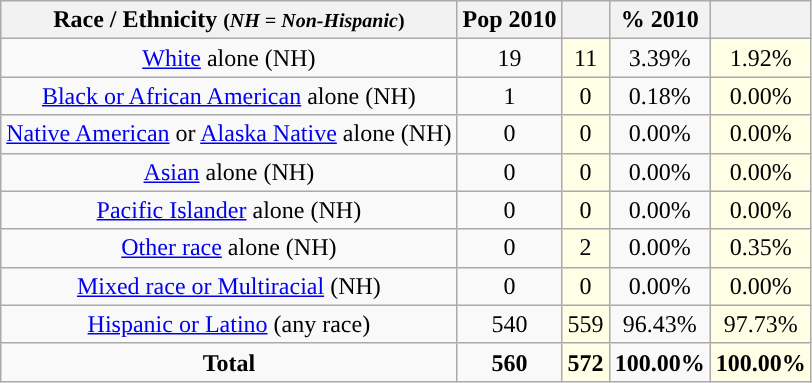<table class="wikitable" style="text-align:center;">
<tr>
<th>Race / Ethnicity <small>(<em>NH = Non-Hispanic</em>)</small></th>
<th>Pop 2010</th>
<th></th>
<th>% 2010</th>
<th></th>
</tr>
<tr>
<td><a href='#'>White</a> alone (NH)</td>
<td>19</td>
<td style='background: #ffffe6;'>11</td>
<td>3.39%</td>
<td style='background: #ffffe6;'>1.92%</td>
</tr>
<tr>
<td><a href='#'>Black or African American</a> alone (NH)</td>
<td>1</td>
<td style='background: #ffffe6;'>0</td>
<td>0.18%</td>
<td style='background: #ffffe6;'>0.00%</td>
</tr>
<tr>
<td><a href='#'>Native American</a> or <a href='#'>Alaska Native</a> alone (NH)</td>
<td>0</td>
<td style='background: #ffffe6;'>0</td>
<td>0.00%</td>
<td style='background: #ffffe6;'>0.00%</td>
</tr>
<tr>
<td><a href='#'>Asian</a> alone (NH)</td>
<td>0</td>
<td style='background: #ffffe6;'>0</td>
<td>0.00%</td>
<td style='background: #ffffe6;'>0.00%</td>
</tr>
<tr>
<td><a href='#'>Pacific Islander</a> alone (NH)</td>
<td>0</td>
<td style='background: #ffffe6;'>0</td>
<td>0.00%</td>
<td style='background: #ffffe6;'>0.00%</td>
</tr>
<tr>
<td><a href='#'>Other race</a> alone (NH)</td>
<td>0</td>
<td style='background: #ffffe6;'>2</td>
<td>0.00%</td>
<td style='background: #ffffe6;'>0.35%</td>
</tr>
<tr>
<td><a href='#'>Mixed race or Multiracial</a> (NH)</td>
<td>0</td>
<td style='background: #ffffe6;'>0</td>
<td>0.00%</td>
<td style='background: #ffffe6;'>0.00%</td>
</tr>
<tr>
<td><a href='#'>Hispanic or Latino</a> (any race)</td>
<td>540</td>
<td style='background: #ffffe6;'>559</td>
<td>96.43%</td>
<td style='background: #ffffe6;'>97.73%</td>
</tr>
<tr>
<td><strong>Total</strong></td>
<td><strong>560</strong></td>
<td style='background: #ffffe6;'><strong>572</strong></td>
<td><strong>100.00%</strong></td>
<td style='background: #ffffe6;'><strong>100.00%</strong></td>
</tr>
</table>
